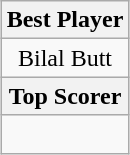<table class="wikitable" style="margin:auto;text-align:center">
<tr>
<th>Best Player</th>
</tr>
<tr>
<td> Bilal Butt</td>
</tr>
<tr>
<th>Top Scorer</th>
</tr>
<tr>
<td> <br></td>
</tr>
</table>
